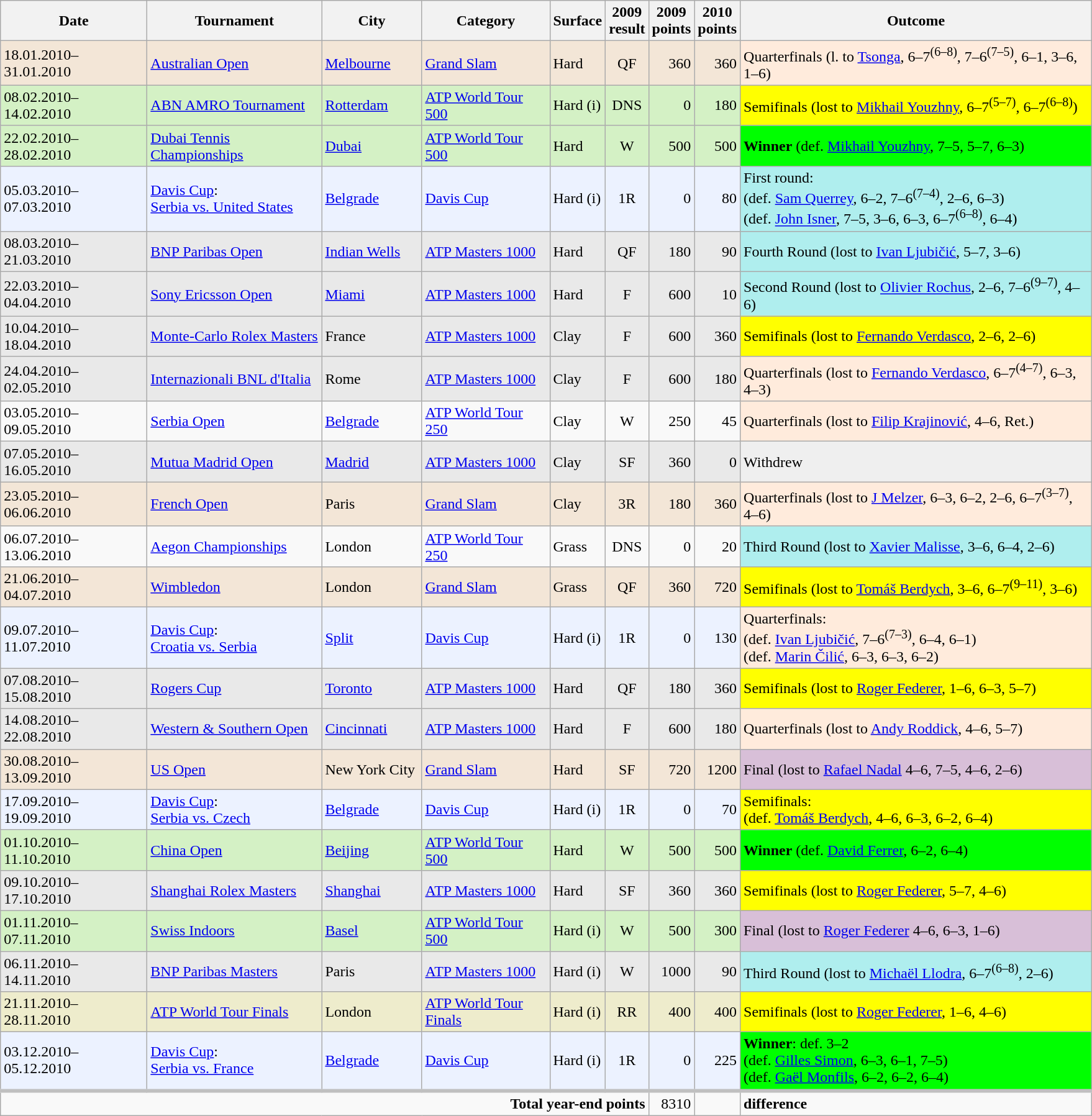<table class="wikitable">
<tr>
<th width=150>Date</th>
<th width=180>Tournament</th>
<th width=100>City</th>
<th width=130>Category</th>
<th width=40>Surface</th>
<th width=35>2009 result</th>
<th width=35>2009 points</th>
<th width=35>2010 points</th>
<th width=370>Outcome</th>
</tr>
<tr style="background:#F3E6D7;">
<td>18.01.2010–31.01.2010</td>
<td><a href='#'>Australian Open</a></td>
<td><a href='#'>Melbourne</a></td>
<td><a href='#'>Grand Slam</a></td>
<td>Hard</td>
<td align=center>QF</td>
<td align=right>360</td>
<td align=right>360</td>
<td style="background:#ffebdc;">Quarterfinals (l. to <a href='#'>Tsonga</a>, 6–7<sup>(6–8)</sup>, 7–6<sup>(7–5)</sup>, 6–1, 3–6, 1–6)</td>
</tr>
<tr style="background:#D4F1C5;">
<td>08.02.2010–14.02.2010</td>
<td><a href='#'>ABN AMRO Tournament</a></td>
<td><a href='#'>Rotterdam</a></td>
<td><a href='#'>ATP World Tour 500</a></td>
<td>Hard (i)</td>
<td align=center>DNS</td>
<td align=right>0</td>
<td align=right>180</td>
<td style="background:yellow;">Semifinals (lost to <a href='#'>Mikhail Youzhny</a>, 6–7<sup>(5–7)</sup>, 6–7<sup>(6–8)</sup>)</td>
</tr>
<tr style="background:#D4F1C5;">
<td>22.02.2010–28.02.2010</td>
<td><a href='#'>Dubai Tennis Championships</a></td>
<td><a href='#'>Dubai</a></td>
<td><a href='#'>ATP World Tour 500</a></td>
<td>Hard</td>
<td align=center>W</td>
<td align=right>500</td>
<td align=right>500</td>
<td style="background:lime;"><strong>Winner</strong> (def. <a href='#'>Mikhail Youzhny</a>, 7–5, 5–7, 6–3)</td>
</tr>
<tr style="background:#ECF2FF;">
<td>05.03.2010–07.03.2010</td>
<td><a href='#'>Davis Cup</a>: <br> <a href='#'>Serbia vs. United States</a></td>
<td><a href='#'>Belgrade</a></td>
<td><a href='#'>Davis Cup</a></td>
<td>Hard (i)</td>
<td align=center>1R</td>
<td align=right>0</td>
<td align=right>80</td>
<td style="background:#afeeee;">First round:  <br> (def. <a href='#'>Sam Querrey</a>, 6–2, 7–6<sup>(7–4)</sup>, 2–6, 6–3) <br> (def. <a href='#'>John Isner</a>, 7–5, 3–6, 6–3, 6–7<sup>(6–8)</sup>, 6–4)</td>
</tr>
<tr style="background:#E9E9E9;">
<td>08.03.2010–21.03.2010</td>
<td><a href='#'>BNP Paribas Open</a></td>
<td><a href='#'>Indian Wells</a></td>
<td><a href='#'>ATP Masters 1000</a></td>
<td>Hard</td>
<td align=center>QF</td>
<td align=right>180</td>
<td align=right>90</td>
<td style="background:#afeeee;">Fourth Round (lost to <a href='#'>Ivan Ljubičić</a>, 5–7, 3–6)</td>
</tr>
<tr style="background:#E9E9E9;">
<td>22.03.2010–04.04.2010</td>
<td><a href='#'>Sony Ericsson Open</a></td>
<td><a href='#'>Miami</a></td>
<td><a href='#'>ATP Masters 1000</a></td>
<td>Hard</td>
<td align=center>F</td>
<td align=right>600</td>
<td align=right>10</td>
<td style="background:#afeeee;">Second Round (lost to <a href='#'>Olivier Rochus</a>, 2–6, 7–6<sup>(9–7)</sup>, 4–6)</td>
</tr>
<tr style="background:#E9E9E9;">
<td>10.04.2010–18.04.2010</td>
<td><a href='#'>Monte-Carlo Rolex Masters</a></td>
<td>France</td>
<td><a href='#'>ATP Masters 1000</a></td>
<td>Clay</td>
<td align=center>F</td>
<td align=right>600</td>
<td align=right>360</td>
<td style="background:yellow;">Semifinals (lost to <a href='#'>Fernando Verdasco</a>, 2–6, 2–6)</td>
</tr>
<tr style="background:#E9E9E9;">
<td>24.04.2010–02.05.2010</td>
<td><a href='#'>Internazionali BNL d'Italia</a></td>
<td>Rome</td>
<td><a href='#'>ATP Masters 1000</a></td>
<td>Clay</td>
<td align=center>F</td>
<td align=right>600</td>
<td align=right>180</td>
<td style="background:#ffebdc;">Quarterfinals (lost to <a href='#'>Fernando Verdasco</a>, 6–7<sup>(4–7)</sup>, 6–3, 4–3)</td>
</tr>
<tr>
<td>03.05.2010–09.05.2010</td>
<td><a href='#'>Serbia Open</a></td>
<td><a href='#'>Belgrade</a></td>
<td><a href='#'>ATP World Tour 250</a></td>
<td>Clay</td>
<td align=center>W</td>
<td align=right>250</td>
<td align=right>45</td>
<td style="background:#ffebdc;">Quarterfinals (lost to <a href='#'>Filip Krajinović</a>, 4–6, Ret.)</td>
</tr>
<tr style="background:#E9E9E9;">
<td>07.05.2010–16.05.2010</td>
<td><a href='#'>Mutua Madrid Open</a></td>
<td><a href='#'>Madrid</a></td>
<td><a href='#'>ATP Masters 1000</a></td>
<td>Clay</td>
<td align=center>SF</td>
<td align=right>360</td>
<td align=right>0</td>
<td style="background:#efefef;">Withdrew</td>
</tr>
<tr style="background:#F3E6D7;">
<td>23.05.2010–06.06.2010</td>
<td><a href='#'>French Open</a></td>
<td>Paris</td>
<td><a href='#'>Grand Slam</a></td>
<td>Clay</td>
<td align=center>3R</td>
<td align=right>180</td>
<td align=right>360</td>
<td style="background:#ffebdc;">Quarterfinals (lost to <a href='#'>J Melzer</a>, 6–3, 6–2, 2–6, 6–7<sup>(3–7)</sup>, 4–6)</td>
</tr>
<tr>
<td>06.07.2010–13.06.2010</td>
<td><a href='#'>Aegon Championships</a></td>
<td>London</td>
<td><a href='#'>ATP World Tour 250</a></td>
<td>Grass</td>
<td align=center>DNS</td>
<td align=right>0</td>
<td align=right>20</td>
<td style="background:#afeeee;">Third Round (lost to <a href='#'>Xavier Malisse</a>, 3–6, 6–4, 2–6)</td>
</tr>
<tr style="background:#F3E6D7;">
<td>21.06.2010–04.07.2010</td>
<td><a href='#'>Wimbledon</a></td>
<td>London</td>
<td><a href='#'>Grand Slam</a></td>
<td>Grass</td>
<td align=center>QF</td>
<td align=right>360</td>
<td align=right>720</td>
<td style="background:yellow;">Semifinals (lost to <a href='#'>Tomáš Berdych</a>, 3–6, 6–7<sup>(9–11)</sup>, 3–6)</td>
</tr>
<tr style="background:#ECF2FF;">
<td>09.07.2010–11.07.2010</td>
<td><a href='#'>Davis Cup</a>: <br> <a href='#'>Croatia vs. Serbia</a></td>
<td><a href='#'>Split</a></td>
<td><a href='#'>Davis Cup</a></td>
<td>Hard (i)</td>
<td align=center>1R</td>
<td align=right>0</td>
<td align=right>130</td>
<td style="background:#ffebdc;">Quarterfinals:  <br> (def. <a href='#'>Ivan Ljubičić</a>, 7–6<sup>(7–3)</sup>, 6–4, 6–1) <br> (def. <a href='#'>Marin Čilić</a>, 6–3, 6–3, 6–2)</td>
</tr>
<tr style="background:#E9E9E9;">
<td>07.08.2010–15.08.2010</td>
<td><a href='#'>Rogers Cup</a></td>
<td><a href='#'>Toronto</a></td>
<td><a href='#'>ATP Masters 1000</a></td>
<td>Hard</td>
<td align=center>QF</td>
<td align=right>180</td>
<td align=right>360</td>
<td style="background:yellow;">Semifinals (lost to <a href='#'>Roger Federer</a>, 1–6, 6–3, 5–7)</td>
</tr>
<tr style="background:#E9E9E9;">
<td>14.08.2010–22.08.2010</td>
<td><a href='#'>Western & Southern Open</a></td>
<td><a href='#'>Cincinnati</a></td>
<td><a href='#'>ATP Masters 1000</a></td>
<td>Hard</td>
<td align=center>F</td>
<td align=right>600</td>
<td align=right>180</td>
<td style="background:#ffebdc;">Quarterfinals (lost to <a href='#'>Andy Roddick</a>, 4–6, 5–7)</td>
</tr>
<tr style="background:#F3E6D7;">
<td>30.08.2010–13.09.2010</td>
<td><a href='#'>US Open</a></td>
<td>New York City</td>
<td><a href='#'>Grand Slam</a></td>
<td>Hard</td>
<td align=center>SF</td>
<td align=right>720</td>
<td align=right>1200</td>
<td style="background:thistle;">Final (lost to <a href='#'>Rafael Nadal</a> 4–6, 7–5, 4–6, 2–6)</td>
</tr>
<tr style="background:#ECF2FF;">
<td>17.09.2010–19.09.2010</td>
<td><a href='#'>Davis Cup</a>: <br> <a href='#'>Serbia vs. Czech</a></td>
<td><a href='#'>Belgrade</a></td>
<td><a href='#'>Davis Cup</a></td>
<td>Hard (i)</td>
<td align=center>1R</td>
<td align=right>0</td>
<td align=right>70</td>
<td style="background:yellow;">Semifinals:  <br> (def. <a href='#'>Tomáš Berdych</a>, 4–6, 6–3, 6–2, 6–4)</td>
</tr>
<tr style="background:#D4F1C5;">
<td>01.10.2010–11.10.2010</td>
<td><a href='#'>China Open</a></td>
<td><a href='#'>Beijing</a></td>
<td><a href='#'>ATP World Tour 500</a></td>
<td>Hard</td>
<td align=center>W</td>
<td align=right>500</td>
<td align=right>500</td>
<td style="background:lime;"><strong>Winner</strong> (def. <a href='#'>David Ferrer</a>, 6–2, 6–4)</td>
</tr>
<tr style="background:#E9E9E9;">
<td>09.10.2010–17.10.2010</td>
<td><a href='#'>Shanghai Rolex Masters</a></td>
<td><a href='#'>Shanghai</a></td>
<td><a href='#'>ATP Masters 1000</a></td>
<td>Hard</td>
<td align=center>SF</td>
<td align=right>360</td>
<td align=right>360</td>
<td style="background:yellow;">Semifinals (lost to <a href='#'>Roger Federer</a>, 5–7, 4–6)</td>
</tr>
<tr style="background:#D4F1C5;">
<td>01.11.2010–07.11.2010</td>
<td><a href='#'>Swiss Indoors</a></td>
<td><a href='#'>Basel</a></td>
<td><a href='#'>ATP World Tour 500</a></td>
<td>Hard (i)</td>
<td align=center>W</td>
<td align=right>500</td>
<td align=right>300</td>
<td style="background:thistle;">Final (lost to <a href='#'>Roger Federer</a> 4–6, 6–3, 1–6)</td>
</tr>
<tr style="background:#E9E9E9;">
<td>06.11.2010–14.11.2010</td>
<td><a href='#'>BNP Paribas Masters</a></td>
<td>Paris</td>
<td><a href='#'>ATP Masters 1000</a></td>
<td>Hard (i)</td>
<td align=center>W</td>
<td align=right>1000</td>
<td align=right>90</td>
<td style="background:#afeeee;">Third Round (lost to <a href='#'>Michaël Llodra</a>, 6–7<sup>(6–8)</sup>, 2–6)</td>
</tr>
<tr style="background:#eeeccc;">
<td>21.11.2010–28.11.2010</td>
<td><a href='#'>ATP World Tour Finals</a></td>
<td>London</td>
<td><a href='#'>ATP World Tour Finals</a></td>
<td>Hard (i)</td>
<td align=center>RR</td>
<td align=right>400</td>
<td align=right>400</td>
<td style="background:yellow;">Semifinals (lost to <a href='#'>Roger Federer</a>, 1–6, 4–6)</td>
</tr>
<tr style="background:#ECF2FF;">
<td>03.12.2010–05.12.2010</td>
<td><a href='#'>Davis Cup</a>: <br><a href='#'>Serbia vs. France</a></td>
<td><a href='#'>Belgrade</a></td>
<td><a href='#'>Davis Cup</a></td>
<td>Hard (i)</td>
<td align=center>1R</td>
<td align=right>0</td>
<td align=right>225</td>
<td style="background:lime;"><strong>Winner</strong>: <strong></strong> def.  3–2 <br> (def. <a href='#'>Gilles Simon</a>, 6–3, 6–1, 7–5) <br> (def. <a href='#'>Gaël Monfils</a>, 6–2, 6–2, 6–4)</td>
</tr>
<tr style="border-top:4px solid silver;">
<td colspan="6" style="text-align:right;"><strong>Total year-end points</strong></td>
<td align=right>8310</td>
<td align=right></td>
<td>  <strong>difference</strong></td>
</tr>
</table>
